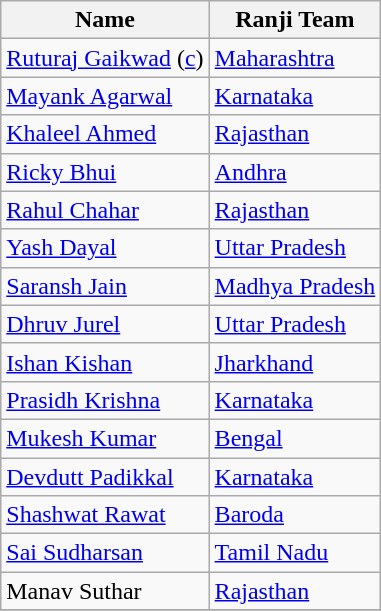<table class="wikitable sortable">
<tr>
<th>Name</th>
<th>Ranji Team</th>
</tr>
<tr>
<td><a href='#'>Ruturaj Gaikwad</a>  (<a href='#'>c</a>)</td>
<td><a href='#'>Maharashtra</a></td>
</tr>
<tr>
<td><a href='#'>Mayank Agarwal</a></td>
<td><a href='#'>Karnataka</a></td>
</tr>
<tr>
<td><a href='#'>Khaleel Ahmed</a></td>
<td><a href='#'>Rajasthan</a></td>
</tr>
<tr>
<td><a href='#'>Ricky Bhui</a></td>
<td><a href='#'>Andhra</a></td>
</tr>
<tr>
<td><a href='#'>Rahul Chahar</a></td>
<td><a href='#'>Rajasthan</a></td>
</tr>
<tr>
<td><a href='#'>Yash Dayal</a></td>
<td><a href='#'>Uttar Pradesh</a></td>
</tr>
<tr>
<td><a href='#'>Saransh Jain</a></td>
<td><a href='#'>Madhya Pradesh</a></td>
</tr>
<tr>
<td><a href='#'>Dhruv Jurel</a></td>
<td><a href='#'>Uttar Pradesh</a></td>
</tr>
<tr>
<td><a href='#'>Ishan Kishan</a></td>
<td><a href='#'>Jharkhand</a></td>
</tr>
<tr>
<td><a href='#'>Prasidh Krishna</a></td>
<td><a href='#'>Karnataka</a></td>
</tr>
<tr>
<td><a href='#'>Mukesh Kumar</a></td>
<td><a href='#'>Bengal</a></td>
</tr>
<tr>
<td><a href='#'>Devdutt Padikkal</a></td>
<td><a href='#'>Karnataka</a></td>
</tr>
<tr>
<td><a href='#'>Shashwat Rawat</a></td>
<td><a href='#'>Baroda</a></td>
</tr>
<tr>
<td><a href='#'>Sai Sudharsan</a></td>
<td><a href='#'>Tamil Nadu</a></td>
</tr>
<tr>
<td>Manav Suthar</td>
<td><a href='#'>Rajasthan</a></td>
</tr>
<tr>
</tr>
</table>
